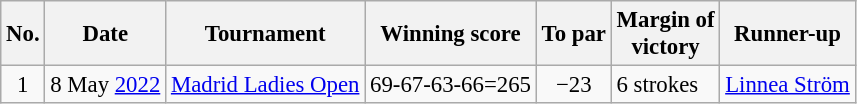<table class="wikitable " style="font-size:95%;">
<tr>
<th>No.</th>
<th>Date</th>
<th>Tournament</th>
<th>Winning score</th>
<th>To par</th>
<th>Margin of<br>victory</th>
<th>Runner-up</th>
</tr>
<tr>
<td align=center>1</td>
<td align=right>8 May <a href='#'>2022</a></td>
<td><a href='#'>Madrid Ladies Open</a></td>
<td align=right>69-67-63-66=265</td>
<td align=center>−23</td>
<td>6 strokes</td>
<td> <a href='#'>Linnea Ström</a></td>
</tr>
</table>
